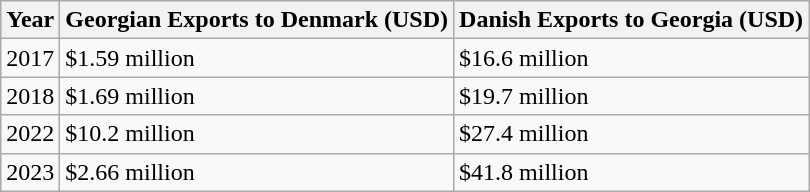<table class="wikitable">
<tr>
<th>Year</th>
<th>Georgian Exports to Denmark (USD)</th>
<th>Danish Exports to Georgia (USD)</th>
</tr>
<tr>
<td>2017</td>
<td>$1.59 million</td>
<td>$16.6 million</td>
</tr>
<tr>
<td>2018</td>
<td>$1.69 million</td>
<td>$19.7 million</td>
</tr>
<tr>
<td>2022</td>
<td>$10.2 million</td>
<td>$27.4 million</td>
</tr>
<tr>
<td>2023</td>
<td>$2.66 million</td>
<td>$41.8 million</td>
</tr>
</table>
